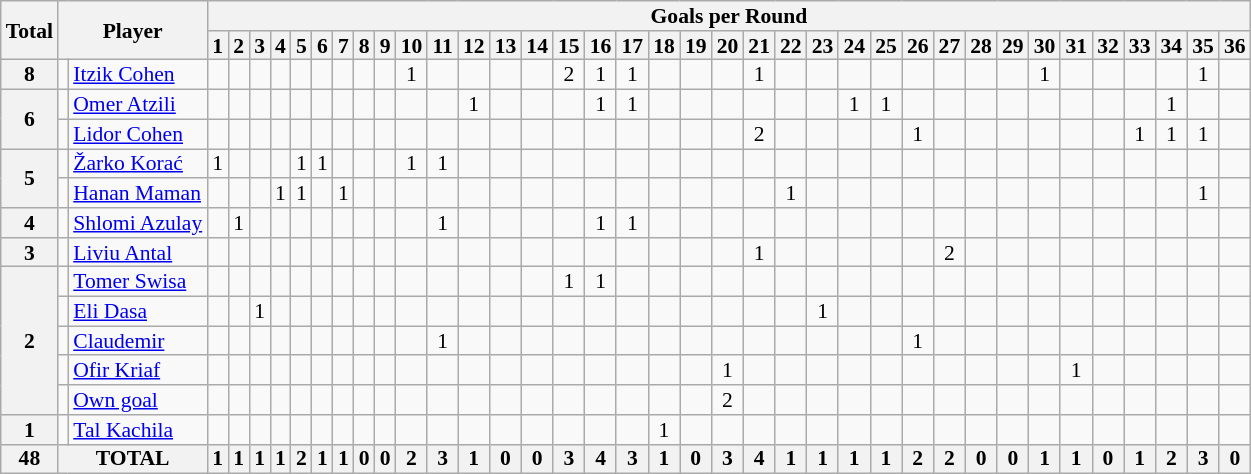<table class="wikitable" style="text-align:center; line-height: 90%; font-size:90%">
<tr>
<th rowspan="2">Total</th>
<th rowspan="2" colspan="2">Player</th>
<th colspan="37">Goals per Round</th>
</tr>
<tr>
<th>1</th>
<th>2</th>
<th>3</th>
<th>4</th>
<th>5</th>
<th>6</th>
<th>7</th>
<th>8</th>
<th>9</th>
<th>10</th>
<th>11</th>
<th>12</th>
<th>13</th>
<th>14</th>
<th>15</th>
<th>16</th>
<th>17</th>
<th>18</th>
<th>19</th>
<th>20</th>
<th>21</th>
<th>22</th>
<th>23</th>
<th>24</th>
<th>25</th>
<th>26</th>
<th>27</th>
<th>28</th>
<th>29</th>
<th>30</th>
<th>31</th>
<th>32</th>
<th>33</th>
<th>34</th>
<th>35</th>
<th>36</th>
</tr>
<tr>
<th rowspan="1">8</th>
<td></td>
<td style="text-align:left;"><a href='#'>Itzik Cohen</a></td>
<td></td>
<td></td>
<td></td>
<td></td>
<td></td>
<td></td>
<td></td>
<td></td>
<td></td>
<td>1</td>
<td></td>
<td></td>
<td></td>
<td></td>
<td>2</td>
<td>1</td>
<td>1</td>
<td></td>
<td></td>
<td></td>
<td>1</td>
<td></td>
<td></td>
<td></td>
<td></td>
<td></td>
<td></td>
<td></td>
<td></td>
<td>1</td>
<td></td>
<td></td>
<td></td>
<td></td>
<td>1</td>
<td></td>
</tr>
<tr>
<th rowspan="2">6</th>
<td></td>
<td style="text-align:left;"><a href='#'>Omer Atzili</a></td>
<td></td>
<td></td>
<td></td>
<td></td>
<td></td>
<td></td>
<td></td>
<td></td>
<td></td>
<td></td>
<td></td>
<td>1</td>
<td></td>
<td></td>
<td></td>
<td>1</td>
<td>1</td>
<td></td>
<td></td>
<td></td>
<td></td>
<td></td>
<td></td>
<td>1</td>
<td>1</td>
<td></td>
<td></td>
<td></td>
<td></td>
<td></td>
<td></td>
<td></td>
<td></td>
<td>1</td>
<td></td>
<td></td>
</tr>
<tr>
<td></td>
<td style="text-align:left;"><a href='#'>Lidor Cohen</a></td>
<td></td>
<td></td>
<td></td>
<td></td>
<td></td>
<td></td>
<td></td>
<td></td>
<td></td>
<td></td>
<td></td>
<td></td>
<td></td>
<td></td>
<td></td>
<td></td>
<td></td>
<td></td>
<td></td>
<td></td>
<td>2</td>
<td></td>
<td></td>
<td></td>
<td></td>
<td>1</td>
<td></td>
<td></td>
<td></td>
<td></td>
<td></td>
<td></td>
<td>1</td>
<td>1</td>
<td>1</td>
<td></td>
</tr>
<tr>
<th rowspan="2">5</th>
<td></td>
<td style="text-align:left;"><a href='#'>Žarko Korać</a></td>
<td>1</td>
<td></td>
<td></td>
<td></td>
<td>1</td>
<td>1</td>
<td></td>
<td></td>
<td></td>
<td>1</td>
<td>1</td>
<td></td>
<td></td>
<td></td>
<td></td>
<td></td>
<td></td>
<td></td>
<td></td>
<td></td>
<td></td>
<td></td>
<td></td>
<td></td>
<td></td>
<td></td>
<td></td>
<td></td>
<td></td>
<td></td>
<td></td>
<td></td>
<td></td>
<td></td>
<td></td>
<td></td>
</tr>
<tr>
<td></td>
<td style="text-align:left;"><a href='#'>Hanan Maman</a></td>
<td></td>
<td></td>
<td></td>
<td>1</td>
<td>1</td>
<td></td>
<td>1</td>
<td></td>
<td></td>
<td></td>
<td></td>
<td></td>
<td></td>
<td></td>
<td></td>
<td></td>
<td></td>
<td></td>
<td></td>
<td></td>
<td></td>
<td>1</td>
<td></td>
<td></td>
<td></td>
<td></td>
<td></td>
<td></td>
<td></td>
<td></td>
<td></td>
<td></td>
<td></td>
<td></td>
<td>1</td>
<td></td>
</tr>
<tr>
<th rowspan="1">4</th>
<td></td>
<td style="text-align:left;"><a href='#'>Shlomi Azulay</a></td>
<td></td>
<td>1</td>
<td></td>
<td></td>
<td></td>
<td></td>
<td></td>
<td></td>
<td></td>
<td></td>
<td>1</td>
<td></td>
<td></td>
<td></td>
<td></td>
<td>1</td>
<td>1</td>
<td></td>
<td></td>
<td></td>
<td></td>
<td></td>
<td></td>
<td></td>
<td></td>
<td></td>
<td></td>
<td></td>
<td></td>
<td></td>
<td></td>
<td></td>
<td></td>
<td></td>
<td></td>
<td></td>
</tr>
<tr>
<th rowspan="1">3</th>
<td></td>
<td style="text-align:left;"><a href='#'>Liviu Antal</a></td>
<td></td>
<td></td>
<td></td>
<td></td>
<td></td>
<td></td>
<td></td>
<td></td>
<td></td>
<td></td>
<td></td>
<td></td>
<td></td>
<td></td>
<td></td>
<td></td>
<td></td>
<td></td>
<td></td>
<td></td>
<td>1</td>
<td></td>
<td></td>
<td></td>
<td></td>
<td></td>
<td>2</td>
<td></td>
<td></td>
<td></td>
<td></td>
<td></td>
<td></td>
<td></td>
<td></td>
<td></td>
</tr>
<tr>
<th rowspan="5">2</th>
<td></td>
<td style="text-align:left;"><a href='#'>Tomer Swisa</a></td>
<td></td>
<td></td>
<td></td>
<td></td>
<td></td>
<td></td>
<td></td>
<td></td>
<td></td>
<td></td>
<td></td>
<td></td>
<td></td>
<td></td>
<td>1</td>
<td>1</td>
<td></td>
<td></td>
<td></td>
<td></td>
<td></td>
<td></td>
<td></td>
<td></td>
<td></td>
<td></td>
<td></td>
<td></td>
<td></td>
<td></td>
<td></td>
<td></td>
<td></td>
<td></td>
<td></td>
<td></td>
</tr>
<tr>
<td></td>
<td style="text-align:left;"><a href='#'>Eli Dasa</a></td>
<td></td>
<td></td>
<td>1</td>
<td></td>
<td></td>
<td></td>
<td></td>
<td></td>
<td></td>
<td></td>
<td></td>
<td></td>
<td></td>
<td></td>
<td></td>
<td></td>
<td></td>
<td></td>
<td></td>
<td></td>
<td></td>
<td></td>
<td>1</td>
<td></td>
<td></td>
<td></td>
<td></td>
<td></td>
<td></td>
<td></td>
<td></td>
<td></td>
<td></td>
<td></td>
<td></td>
<td></td>
</tr>
<tr>
<td></td>
<td style="text-align:left;"><a href='#'>Claudemir</a></td>
<td></td>
<td></td>
<td></td>
<td></td>
<td></td>
<td></td>
<td></td>
<td></td>
<td></td>
<td></td>
<td>1</td>
<td></td>
<td></td>
<td></td>
<td></td>
<td></td>
<td></td>
<td></td>
<td></td>
<td></td>
<td></td>
<td></td>
<td></td>
<td></td>
<td></td>
<td>1</td>
<td></td>
<td></td>
<td></td>
<td></td>
<td></td>
<td></td>
<td></td>
<td></td>
<td></td>
<td></td>
</tr>
<tr>
<td></td>
<td style="text-align:left;"><a href='#'>Ofir Kriaf</a></td>
<td></td>
<td></td>
<td></td>
<td></td>
<td></td>
<td></td>
<td></td>
<td></td>
<td></td>
<td></td>
<td></td>
<td></td>
<td></td>
<td></td>
<td></td>
<td></td>
<td></td>
<td></td>
<td></td>
<td>1</td>
<td></td>
<td></td>
<td></td>
<td></td>
<td></td>
<td></td>
<td></td>
<td></td>
<td></td>
<td></td>
<td>1</td>
<td></td>
<td></td>
<td></td>
<td></td>
<td></td>
</tr>
<tr>
<td></td>
<td style="text-align:left;"><a href='#'>Own goal</a></td>
<td></td>
<td></td>
<td></td>
<td></td>
<td></td>
<td></td>
<td></td>
<td></td>
<td></td>
<td></td>
<td></td>
<td></td>
<td></td>
<td></td>
<td></td>
<td></td>
<td></td>
<td></td>
<td></td>
<td>2</td>
<td></td>
<td></td>
<td></td>
<td></td>
<td></td>
<td></td>
<td></td>
<td></td>
<td></td>
<td></td>
<td></td>
<td></td>
<td></td>
<td></td>
<td></td>
<td></td>
</tr>
<tr>
<th rowspan="1">1</th>
<td></td>
<td style="text-align:left;"><a href='#'>Tal Kachila</a></td>
<td></td>
<td></td>
<td></td>
<td></td>
<td></td>
<td></td>
<td></td>
<td></td>
<td></td>
<td></td>
<td></td>
<td></td>
<td></td>
<td></td>
<td></td>
<td></td>
<td></td>
<td>1</td>
<td></td>
<td></td>
<td></td>
<td></td>
<td></td>
<td></td>
<td></td>
<td></td>
<td></td>
<td></td>
<td></td>
<td></td>
<td></td>
<td></td>
<td></td>
<td></td>
<td></td>
<td></td>
</tr>
<tr>
<th rowspan="1">48</th>
<th colspan="2">TOTAL</th>
<th style="text-align:center;">1</th>
<th>1</th>
<th>1</th>
<th>1</th>
<th>2</th>
<th>1</th>
<th>1</th>
<th>0</th>
<th>0</th>
<th>2</th>
<th>3</th>
<th>1</th>
<th>0</th>
<th>0</th>
<th>3</th>
<th>4</th>
<th>3</th>
<th>1</th>
<th>0</th>
<th>3</th>
<th>4</th>
<th>1</th>
<th>1</th>
<th>1</th>
<th>1</th>
<th>2</th>
<th>2</th>
<th>0</th>
<th>0</th>
<th>1</th>
<th>1</th>
<th>0</th>
<th>1</th>
<th>2</th>
<th>3</th>
<th>0</th>
</tr>
</table>
